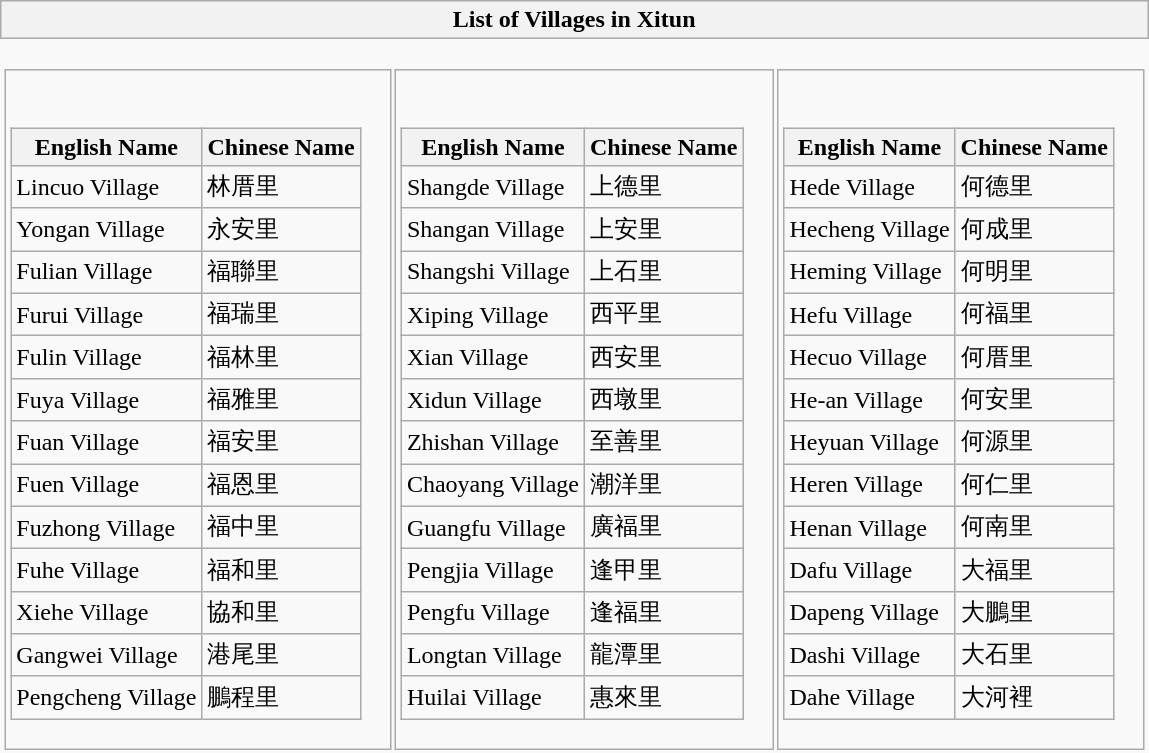<table class="wikitable collapsible collapsed" style="border:none">
<tr>
<th scope="col">List of Villages in Xitun</th>
</tr>
<tr>
<td style="padding:0;border:none"><br><table>
<tr>
<td><br><table class="wikitable">
<tr>
<th>English Name</th>
<th>Chinese Name</th>
</tr>
<tr>
<td>Lincuo Village</td>
<td>林厝里</td>
</tr>
<tr>
<td>Yongan Village</td>
<td>永安里</td>
</tr>
<tr>
<td>Fulian Village</td>
<td>福聯里</td>
</tr>
<tr>
<td>Furui Village</td>
<td>福瑞里</td>
</tr>
<tr>
<td>Fulin Village</td>
<td>福林里</td>
</tr>
<tr>
<td>Fuya Village</td>
<td>福雅里</td>
</tr>
<tr>
<td>Fuan Village</td>
<td>福安里</td>
</tr>
<tr>
<td>Fuen Village</td>
<td>福恩里</td>
</tr>
<tr>
<td>Fuzhong Village</td>
<td>福中里</td>
</tr>
<tr>
<td>Fuhe Village</td>
<td>福和里</td>
</tr>
<tr>
<td>Xiehe Village</td>
<td>協和里</td>
</tr>
<tr>
<td>Gangwei Village</td>
<td>港尾里</td>
</tr>
<tr>
<td>Pengcheng Village</td>
<td>鵬程里</td>
</tr>
</table>
</td>
<td><br><table class="wikitable">
<tr>
<th>English Name</th>
<th>Chinese Name</th>
</tr>
<tr>
<td>Shangde Village</td>
<td>上德里</td>
</tr>
<tr>
<td>Shangan Village</td>
<td>上安里</td>
</tr>
<tr>
<td>Shangshi Village</td>
<td>上石里</td>
</tr>
<tr>
<td>Xiping Village</td>
<td>西平里</td>
</tr>
<tr>
<td>Xian Village</td>
<td>西安里</td>
</tr>
<tr>
<td>Xidun Village</td>
<td>西墩里</td>
</tr>
<tr>
<td>Zhishan Village</td>
<td>至善里</td>
</tr>
<tr>
<td>Chaoyang Village</td>
<td>潮洋里</td>
</tr>
<tr>
<td>Guangfu Village</td>
<td>廣福里</td>
</tr>
<tr>
<td>Pengjia Village</td>
<td>逢甲里</td>
</tr>
<tr>
<td>Pengfu Village</td>
<td>逢福里</td>
</tr>
<tr>
<td>Longtan Village</td>
<td>龍潭里</td>
</tr>
<tr>
<td>Huilai Village</td>
<td>惠來里</td>
</tr>
</table>
</td>
<td><br><table class="wikitable">
<tr>
<th>English Name</th>
<th>Chinese Name</th>
</tr>
<tr>
<td>Hede Village</td>
<td>何德里</td>
</tr>
<tr>
<td>Hecheng Village</td>
<td>何成里</td>
</tr>
<tr>
<td>Heming Village</td>
<td>何明里</td>
</tr>
<tr>
<td>Hefu Village</td>
<td>何福里</td>
</tr>
<tr>
<td>Hecuo Village</td>
<td>何厝里</td>
</tr>
<tr>
<td>He-an Village</td>
<td>何安里</td>
</tr>
<tr>
<td>Heyuan Village</td>
<td>何源里</td>
</tr>
<tr>
<td>Heren Village</td>
<td>何仁里</td>
</tr>
<tr>
<td>Henan Village</td>
<td>何南里</td>
</tr>
<tr>
<td>Dafu Village</td>
<td>大福里</td>
</tr>
<tr>
<td>Dapeng Village</td>
<td>大鵬里</td>
</tr>
<tr>
<td>Dashi Village</td>
<td>大石里</td>
</tr>
<tr>
<td>Dahe Village</td>
<td>大河裡</td>
</tr>
</table>
</td>
</tr>
</table>
</td>
</tr>
</table>
